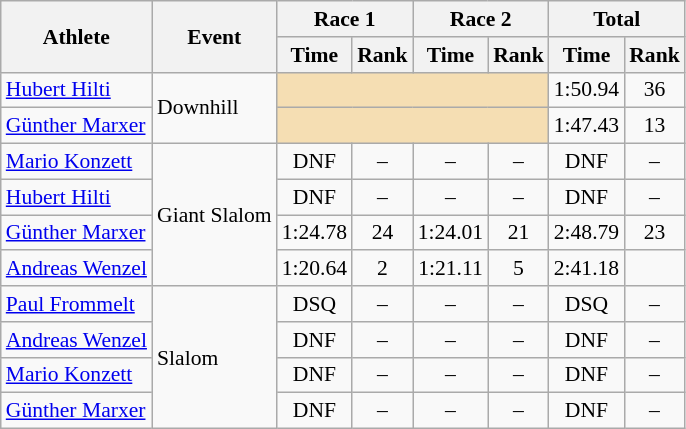<table class="wikitable" style="font-size:90%">
<tr>
<th rowspan="2">Athlete</th>
<th rowspan="2">Event</th>
<th colspan="2">Race 1</th>
<th colspan="2">Race 2</th>
<th colspan="2">Total</th>
</tr>
<tr>
<th>Time</th>
<th>Rank</th>
<th>Time</th>
<th>Rank</th>
<th>Time</th>
<th>Rank</th>
</tr>
<tr>
<td><a href='#'>Hubert Hilti</a></td>
<td rowspan="2">Downhill</td>
<td colspan="4" bgcolor="wheat"></td>
<td align="center">1:50.94</td>
<td align="center">36</td>
</tr>
<tr>
<td><a href='#'>Günther Marxer</a></td>
<td colspan="4" bgcolor="wheat"></td>
<td align="center">1:47.43</td>
<td align="center">13</td>
</tr>
<tr>
<td><a href='#'>Mario Konzett</a></td>
<td rowspan="4">Giant Slalom</td>
<td align="center">DNF</td>
<td align="center">–</td>
<td align="center">–</td>
<td align="center">–</td>
<td align="center">DNF</td>
<td align="center">–</td>
</tr>
<tr>
<td><a href='#'>Hubert Hilti</a></td>
<td align="center">DNF</td>
<td align="center">–</td>
<td align="center">–</td>
<td align="center">–</td>
<td align="center">DNF</td>
<td align="center">–</td>
</tr>
<tr>
<td><a href='#'>Günther Marxer</a></td>
<td align="center">1:24.78</td>
<td align="center">24</td>
<td align="center">1:24.01</td>
<td align="center">21</td>
<td align="center">2:48.79</td>
<td align="center">23</td>
</tr>
<tr>
<td><a href='#'>Andreas Wenzel</a></td>
<td align="center">1:20.64</td>
<td align="center">2</td>
<td align="center">1:21.11</td>
<td align="center">5</td>
<td align="center">2:41.18</td>
<td align="center"></td>
</tr>
<tr>
<td><a href='#'>Paul Frommelt</a></td>
<td rowspan="4">Slalom</td>
<td align="center">DSQ</td>
<td align="center">–</td>
<td align="center">–</td>
<td align="center">–</td>
<td align="center">DSQ</td>
<td align="center">–</td>
</tr>
<tr>
<td><a href='#'>Andreas Wenzel</a></td>
<td align="center">DNF</td>
<td align="center">–</td>
<td align="center">–</td>
<td align="center">–</td>
<td align="center">DNF</td>
<td align="center">–</td>
</tr>
<tr>
<td><a href='#'>Mario Konzett</a></td>
<td align="center">DNF</td>
<td align="center">–</td>
<td align="center">–</td>
<td align="center">–</td>
<td align="center">DNF</td>
<td align="center">–</td>
</tr>
<tr>
<td><a href='#'>Günther Marxer</a></td>
<td align="center">DNF</td>
<td align="center">–</td>
<td align="center">–</td>
<td align="center">–</td>
<td align="center">DNF</td>
<td align="center">–</td>
</tr>
</table>
